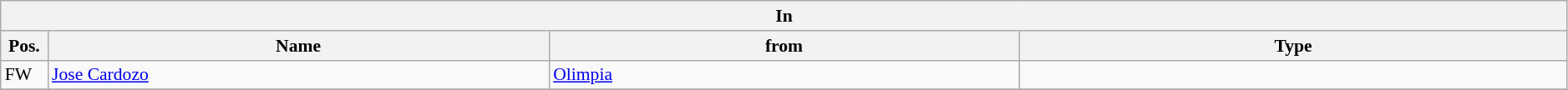<table class="wikitable" style="font-size:90%;width:99%;">
<tr>
<th colspan="4">In</th>
</tr>
<tr>
<th width=3%>Pos.</th>
<th width=32%>Name</th>
<th width=30%>from</th>
<th width=35%>Type</th>
</tr>
<tr>
<td>FW</td>
<td><a href='#'>Jose Cardozo</a></td>
<td><a href='#'>Olimpia</a></td>
<td></td>
</tr>
<tr>
</tr>
</table>
